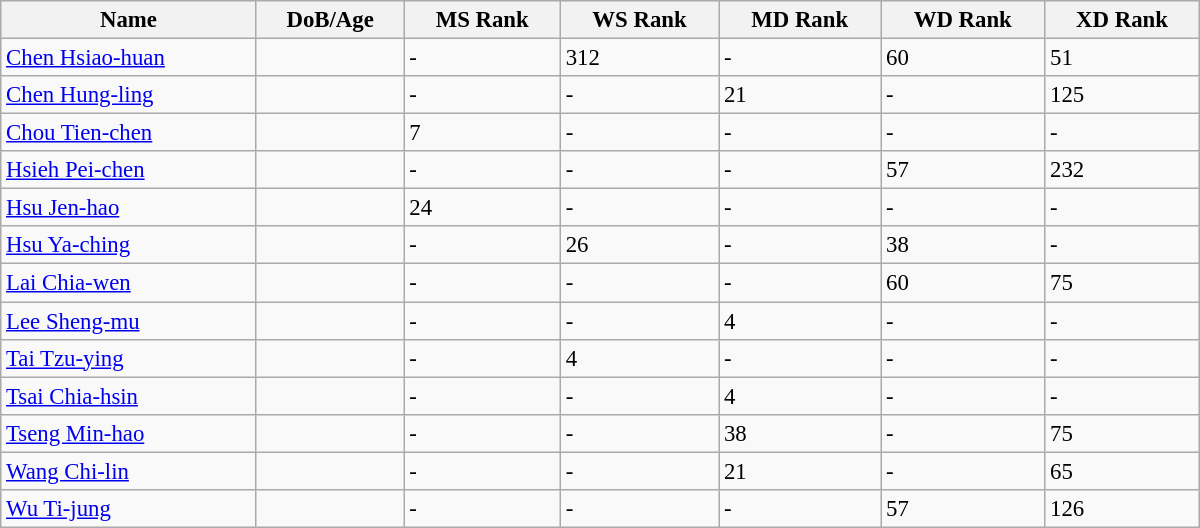<table class="wikitable"  style="width:800px; font-size:95%;">
<tr>
<th align="left">Name</th>
<th align="left">DoB/Age</th>
<th align="left">MS Rank</th>
<th align="left">WS Rank</th>
<th align="left">MD Rank</th>
<th align="left">WD Rank</th>
<th align="left">XD Rank</th>
</tr>
<tr>
<td><a href='#'>Chen Hsiao-huan</a></td>
<td></td>
<td>-</td>
<td>312</td>
<td>-</td>
<td>60</td>
<td>51</td>
</tr>
<tr>
<td><a href='#'>Chen Hung-ling</a></td>
<td></td>
<td>-</td>
<td>-</td>
<td>21</td>
<td>-</td>
<td>125</td>
</tr>
<tr>
<td><a href='#'>Chou Tien-chen</a></td>
<td></td>
<td>7</td>
<td>-</td>
<td>-</td>
<td>-</td>
<td>-</td>
</tr>
<tr>
<td><a href='#'>Hsieh Pei-chen</a></td>
<td></td>
<td>-</td>
<td>-</td>
<td>-</td>
<td>57</td>
<td>232</td>
</tr>
<tr>
<td><a href='#'>Hsu Jen-hao</a></td>
<td></td>
<td>24</td>
<td>-</td>
<td>-</td>
<td>-</td>
<td>-</td>
</tr>
<tr>
<td><a href='#'>Hsu Ya-ching</a></td>
<td></td>
<td>-</td>
<td>26</td>
<td>-</td>
<td>38</td>
<td>-</td>
</tr>
<tr>
<td><a href='#'>Lai Chia-wen</a></td>
<td></td>
<td>-</td>
<td>-</td>
<td>-</td>
<td>60</td>
<td>75</td>
</tr>
<tr>
<td><a href='#'>Lee Sheng-mu</a></td>
<td></td>
<td>-</td>
<td>-</td>
<td>4</td>
<td>-</td>
<td>-</td>
</tr>
<tr>
<td><a href='#'>Tai Tzu-ying</a></td>
<td></td>
<td>-</td>
<td>4</td>
<td>-</td>
<td>-</td>
<td>-</td>
</tr>
<tr>
<td><a href='#'>Tsai Chia-hsin</a></td>
<td></td>
<td>-</td>
<td>-</td>
<td>4</td>
<td>-</td>
<td>-</td>
</tr>
<tr>
<td><a href='#'>Tseng Min-hao</a></td>
<td></td>
<td>-</td>
<td>-</td>
<td>38</td>
<td>-</td>
<td>75</td>
</tr>
<tr>
<td><a href='#'>Wang Chi-lin</a></td>
<td></td>
<td>-</td>
<td>-</td>
<td>21</td>
<td>-</td>
<td>65</td>
</tr>
<tr>
<td><a href='#'>Wu Ti-jung</a></td>
<td></td>
<td>-</td>
<td>-</td>
<td>-</td>
<td>57</td>
<td>126</td>
</tr>
</table>
